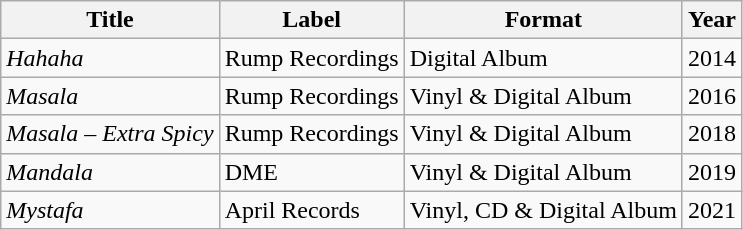<table class="wikitable">
<tr>
<th>Title</th>
<th>Label</th>
<th>Format</th>
<th>Year</th>
</tr>
<tr>
<td><em>Hahaha</em></td>
<td>Rump Recordings</td>
<td>Digital Album</td>
<td>2014</td>
</tr>
<tr>
<td><em>Masala</em></td>
<td>Rump Recordings</td>
<td>Vinyl & Digital Album</td>
<td>2016</td>
</tr>
<tr>
<td><em>Masala – Extra Spicy</em></td>
<td>Rump Recordings</td>
<td>Vinyl & Digital Album</td>
<td>2018</td>
</tr>
<tr>
<td><em>Mandala</em></td>
<td>DME</td>
<td>Vinyl & Digital Album</td>
<td>2019</td>
</tr>
<tr>
<td><em>Mystafa</em></td>
<td>April Records</td>
<td>Vinyl, CD & Digital Album</td>
<td>2021</td>
</tr>
</table>
